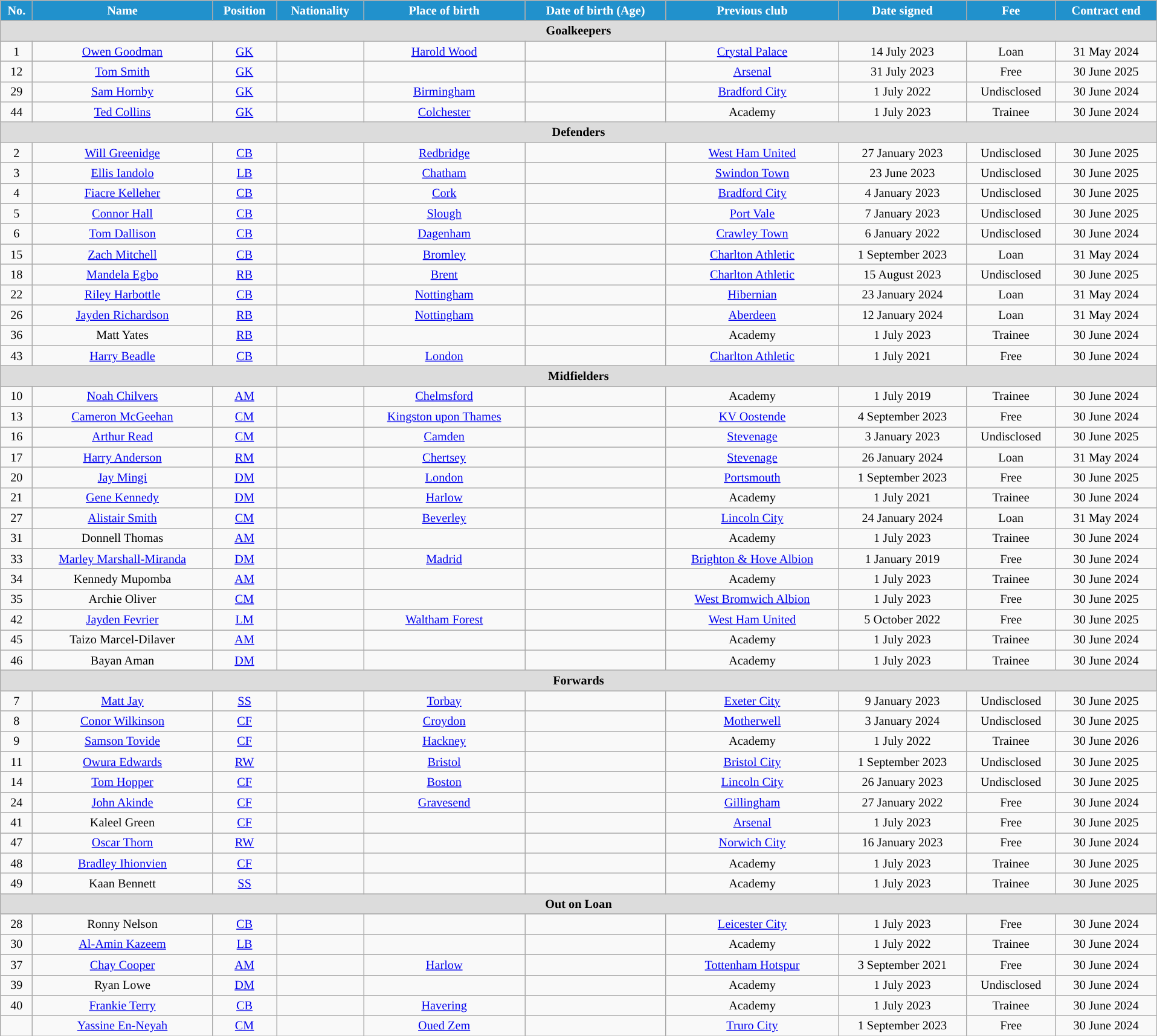<table class="wikitable" style="text-align:center; font-size:84.5%; width:101%;">
<tr>
<th style="background:#2191CC; color:#FFFFFF; ">No.</th>
<th style="background:#2191CC; color:#FFFFFF; ">Name</th>
<th style="background:#2191CC; color:#FFFFFF; ">Position</th>
<th style="background:#2191CC; color:#FFFFFF; ">Nationality</th>
<th style="background:#2191CC; color:#FFFFFF; ">Place of birth</th>
<th style="background:#2191CC; color:#FFFFFF; ">Date of birth (Age)</th>
<th style="background:#2191CC; color:#FFFFFF; ">Previous club</th>
<th style="background:#2191CC; color:#FFFFFF; ">Date signed</th>
<th style="background:#2191CC; color:#FFFFFF; ">Fee</th>
<th style="background:#2191CC; color:#FFFFFF; ">Contract end</th>
</tr>
<tr>
<th colspan="14" style="background:#dcdcdc; tepxt-align:center;">Goalkeepers</th>
</tr>
<tr>
<td>1</td>
<td><a href='#'>Owen Goodman</a></td>
<td><a href='#'>GK</a></td>
<td></td>
<td><a href='#'>Harold Wood</a></td>
<td></td>
<td><a href='#'>Crystal Palace</a></td>
<td>14 July 2023</td>
<td>Loan</td>
<td>31 May 2024</td>
</tr>
<tr>
<td>12</td>
<td><a href='#'>Tom Smith</a></td>
<td><a href='#'>GK</a></td>
<td></td>
<td></td>
<td></td>
<td><a href='#'>Arsenal</a></td>
<td>31 July 2023</td>
<td>Free</td>
<td>30 June 2025</td>
</tr>
<tr>
<td>29</td>
<td><a href='#'>Sam Hornby</a></td>
<td><a href='#'>GK</a></td>
<td></td>
<td><a href='#'>Birmingham</a></td>
<td></td>
<td><a href='#'>Bradford City</a></td>
<td>1 July 2022</td>
<td>Undisclosed</td>
<td>30 June 2024</td>
</tr>
<tr>
<td>44</td>
<td><a href='#'>Ted Collins</a></td>
<td><a href='#'>GK</a></td>
<td></td>
<td><a href='#'>Colchester</a></td>
<td></td>
<td>Academy</td>
<td>1 July 2023</td>
<td>Trainee</td>
<td>30 June 2024</td>
</tr>
<tr>
<th colspan="14" style="background:#dcdcdc; tepxt-align:center;">Defenders</th>
</tr>
<tr>
<td>2</td>
<td><a href='#'>Will Greenidge</a></td>
<td><a href='#'>CB</a></td>
<td></td>
<td><a href='#'>Redbridge</a></td>
<td></td>
<td><a href='#'>West Ham United</a></td>
<td>27 January 2023</td>
<td>Undisclosed</td>
<td>30 June 2025</td>
</tr>
<tr>
<td>3</td>
<td><a href='#'>Ellis Iandolo</a></td>
<td><a href='#'>LB</a></td>
<td></td>
<td><a href='#'>Chatham</a></td>
<td></td>
<td><a href='#'>Swindon Town</a></td>
<td>23 June 2023</td>
<td>Undisclosed</td>
<td>30 June 2025</td>
</tr>
<tr>
<td>4</td>
<td><a href='#'>Fiacre Kelleher</a></td>
<td><a href='#'>CB</a></td>
<td></td>
<td><a href='#'>Cork</a></td>
<td></td>
<td><a href='#'>Bradford City</a></td>
<td>4 January 2023</td>
<td>Undisclosed</td>
<td>30 June 2025</td>
</tr>
<tr>
<td>5</td>
<td><a href='#'>Connor Hall</a></td>
<td><a href='#'>CB</a></td>
<td></td>
<td><a href='#'>Slough</a></td>
<td></td>
<td><a href='#'>Port Vale</a></td>
<td>7 January 2023</td>
<td>Undisclosed</td>
<td>30 June 2025</td>
</tr>
<tr>
<td>6</td>
<td><a href='#'>Tom Dallison</a></td>
<td><a href='#'>CB</a></td>
<td></td>
<td><a href='#'>Dagenham</a></td>
<td></td>
<td><a href='#'>Crawley Town</a></td>
<td>6 January 2022</td>
<td>Undisclosed</td>
<td>30 June 2024</td>
</tr>
<tr>
<td>15</td>
<td><a href='#'>Zach Mitchell</a></td>
<td><a href='#'>CB</a></td>
<td></td>
<td><a href='#'>Bromley</a></td>
<td></td>
<td><a href='#'>Charlton Athletic</a></td>
<td>1 September 2023</td>
<td>Loan</td>
<td>31 May 2024</td>
</tr>
<tr>
<td>18</td>
<td><a href='#'>Mandela Egbo</a></td>
<td><a href='#'>RB</a></td>
<td></td>
<td><a href='#'>Brent</a></td>
<td></td>
<td><a href='#'>Charlton Athletic</a></td>
<td>15 August 2023</td>
<td>Undisclosed</td>
<td>30 June 2025</td>
</tr>
<tr>
<td>22</td>
<td><a href='#'>Riley Harbottle</a></td>
<td><a href='#'>CB</a></td>
<td></td>
<td><a href='#'>Nottingham</a></td>
<td></td>
<td> <a href='#'>Hibernian</a></td>
<td>23 January 2024</td>
<td>Loan</td>
<td>31 May 2024</td>
</tr>
<tr>
<td>26</td>
<td><a href='#'>Jayden Richardson</a></td>
<td><a href='#'>RB</a></td>
<td></td>
<td><a href='#'>Nottingham</a></td>
<td></td>
<td> <a href='#'>Aberdeen</a></td>
<td>12 January 2024</td>
<td>Loan</td>
<td>31 May 2024</td>
</tr>
<tr>
<td>36</td>
<td>Matt Yates</td>
<td><a href='#'>RB</a></td>
<td></td>
<td></td>
<td></td>
<td>Academy</td>
<td>1 July 2023</td>
<td>Trainee</td>
<td>30 June 2024</td>
</tr>
<tr>
<td>43</td>
<td><a href='#'>Harry Beadle</a></td>
<td><a href='#'>CB</a></td>
<td></td>
<td><a href='#'>London</a></td>
<td></td>
<td><a href='#'>Charlton Athletic</a></td>
<td>1 July 2021</td>
<td>Free</td>
<td>30 June 2024</td>
</tr>
<tr>
<th colspan="14" style="background:#dcdcdc; tepxt-align:center;">Midfielders</th>
</tr>
<tr>
<td>10</td>
<td><a href='#'>Noah Chilvers</a></td>
<td><a href='#'>AM</a></td>
<td></td>
<td><a href='#'>Chelmsford</a></td>
<td></td>
<td>Academy</td>
<td>1 July 2019</td>
<td>Trainee</td>
<td>30 June 2024</td>
</tr>
<tr>
<td>13</td>
<td><a href='#'>Cameron McGeehan</a></td>
<td><a href='#'>CM</a></td>
<td></td>
<td> <a href='#'>Kingston upon Thames</a></td>
<td></td>
<td> <a href='#'>KV Oostende</a></td>
<td>4 September 2023</td>
<td>Free</td>
<td>30 June 2024</td>
</tr>
<tr>
<td>16</td>
<td><a href='#'>Arthur Read</a></td>
<td><a href='#'>CM</a></td>
<td></td>
<td><a href='#'>Camden</a></td>
<td></td>
<td><a href='#'>Stevenage</a></td>
<td>3 January 2023</td>
<td>Undisclosed</td>
<td>30 June 2025</td>
</tr>
<tr>
<td>17</td>
<td><a href='#'>Harry Anderson</a></td>
<td><a href='#'>RM</a></td>
<td></td>
<td><a href='#'>Chertsey</a></td>
<td></td>
<td><a href='#'>Stevenage</a></td>
<td>26 January 2024</td>
<td>Loan</td>
<td>31 May 2024</td>
</tr>
<tr>
<td>20</td>
<td><a href='#'>Jay Mingi</a></td>
<td><a href='#'>DM</a></td>
<td></td>
<td><a href='#'>London</a></td>
<td></td>
<td><a href='#'>Portsmouth</a></td>
<td>1 September 2023</td>
<td>Free</td>
<td>30 June 2025</td>
</tr>
<tr>
<td>21</td>
<td><a href='#'>Gene Kennedy</a></td>
<td><a href='#'>DM</a></td>
<td></td>
<td><a href='#'>Harlow</a></td>
<td></td>
<td>Academy</td>
<td>1 July 2021</td>
<td>Trainee</td>
<td>30 June 2024</td>
</tr>
<tr>
<td>27</td>
<td><a href='#'>Alistair Smith</a></td>
<td><a href='#'>CM</a></td>
<td></td>
<td><a href='#'>Beverley</a></td>
<td></td>
<td><a href='#'>Lincoln City</a></td>
<td>24 January 2024</td>
<td>Loan</td>
<td>31 May 2024</td>
</tr>
<tr>
<td>31</td>
<td>Donnell Thomas</td>
<td><a href='#'>AM</a></td>
<td></td>
<td></td>
<td></td>
<td>Academy</td>
<td>1 July 2023</td>
<td>Trainee</td>
<td>30 June 2024</td>
</tr>
<tr>
<td>33</td>
<td><a href='#'>Marley Marshall-Miranda</a></td>
<td><a href='#'>DM</a></td>
<td></td>
<td> <a href='#'>Madrid</a></td>
<td></td>
<td><a href='#'>Brighton & Hove Albion</a></td>
<td>1 January 2019</td>
<td>Free</td>
<td>30 June 2024</td>
</tr>
<tr>
<td>34</td>
<td>Kennedy Mupomba</td>
<td><a href='#'>AM</a></td>
<td></td>
<td></td>
<td></td>
<td>Academy</td>
<td>1 July 2023</td>
<td>Trainee</td>
<td>30 June 2024</td>
</tr>
<tr>
<td>35</td>
<td>Archie Oliver</td>
<td><a href='#'>CM</a></td>
<td></td>
<td></td>
<td></td>
<td><a href='#'>West Bromwich Albion</a></td>
<td>1 July 2023</td>
<td>Free</td>
<td>30 June 2025</td>
</tr>
<tr>
<td>42</td>
<td><a href='#'>Jayden Fevrier</a></td>
<td><a href='#'>LM</a></td>
<td></td>
<td><a href='#'>Waltham Forest</a></td>
<td></td>
<td><a href='#'>West Ham United</a></td>
<td>5 October 2022</td>
<td>Free</td>
<td>30 June 2025</td>
</tr>
<tr>
<td>45</td>
<td>Taizo Marcel-Dilaver</td>
<td><a href='#'>AM</a></td>
<td></td>
<td></td>
<td></td>
<td>Academy</td>
<td>1 July 2023</td>
<td>Trainee</td>
<td>30 June 2024</td>
</tr>
<tr>
<td>46</td>
<td>Bayan Aman</td>
<td><a href='#'>DM</a></td>
<td></td>
<td></td>
<td></td>
<td>Academy</td>
<td>1 July 2023</td>
<td>Trainee</td>
<td>30 June 2024</td>
</tr>
<tr>
<th colspan="14" style="background:#dcdcdc; tepxt-align:center;">Forwards</th>
</tr>
<tr>
<td>7</td>
<td><a href='#'>Matt Jay</a></td>
<td><a href='#'>SS</a></td>
<td></td>
<td><a href='#'>Torbay</a></td>
<td></td>
<td><a href='#'>Exeter City</a></td>
<td>9 January 2023</td>
<td>Undisclosed</td>
<td>30 June 2025</td>
</tr>
<tr>
<td>8</td>
<td><a href='#'>Conor Wilkinson</a></td>
<td><a href='#'>CF</a></td>
<td></td>
<td> <a href='#'>Croydon</a></td>
<td></td>
<td> <a href='#'>Motherwell</a></td>
<td>3 January 2024</td>
<td>Undisclosed</td>
<td>30 June 2025</td>
</tr>
<tr>
<td>9</td>
<td><a href='#'>Samson Tovide</a></td>
<td><a href='#'>CF</a></td>
<td></td>
<td><a href='#'>Hackney</a></td>
<td></td>
<td>Academy</td>
<td>1 July 2022</td>
<td>Trainee</td>
<td>30 June 2026</td>
</tr>
<tr>
<td>11</td>
<td><a href='#'>Owura Edwards</a></td>
<td><a href='#'>RW</a></td>
<td></td>
<td><a href='#'>Bristol</a></td>
<td></td>
<td><a href='#'>Bristol City</a></td>
<td>1 September 2023</td>
<td>Undisclosed</td>
<td>30 June 2025</td>
</tr>
<tr>
<td>14</td>
<td><a href='#'>Tom Hopper</a></td>
<td><a href='#'>CF</a></td>
<td></td>
<td><a href='#'>Boston</a></td>
<td></td>
<td><a href='#'>Lincoln City</a></td>
<td>26 January 2023</td>
<td>Undisclosed</td>
<td>30 June 2025</td>
</tr>
<tr>
<td>24</td>
<td><a href='#'>John Akinde</a></td>
<td><a href='#'>CF</a></td>
<td></td>
<td><a href='#'>Gravesend</a></td>
<td></td>
<td><a href='#'>Gillingham</a></td>
<td>27 January 2022</td>
<td>Free</td>
<td>30 June 2024</td>
</tr>
<tr>
<td>41</td>
<td>Kaleel Green</td>
<td><a href='#'>CF</a></td>
<td></td>
<td></td>
<td></td>
<td><a href='#'>Arsenal</a></td>
<td>1 July 2023</td>
<td>Free</td>
<td>30 June 2025</td>
</tr>
<tr>
<td>47</td>
<td><a href='#'>Oscar Thorn</a></td>
<td><a href='#'>RW</a></td>
<td></td>
<td></td>
<td></td>
<td><a href='#'>Norwich City</a></td>
<td>16 January 2023</td>
<td>Free</td>
<td>30 June 2024</td>
</tr>
<tr>
<td>48</td>
<td><a href='#'>Bradley Ihionvien</a></td>
<td><a href='#'>CF</a></td>
<td></td>
<td></td>
<td></td>
<td>Academy</td>
<td>1 July 2023</td>
<td>Trainee</td>
<td>30 June 2025</td>
</tr>
<tr>
<td>49</td>
<td>Kaan Bennett</td>
<td><a href='#'>SS</a></td>
<td></td>
<td></td>
<td></td>
<td>Academy</td>
<td>1 July 2023</td>
<td>Trainee</td>
<td>30 June 2025</td>
</tr>
<tr>
<th colspan="14" style="background:#dcdcdc; tepxt-align:center;">Out on Loan</th>
</tr>
<tr>
<td>28</td>
<td>Ronny Nelson</td>
<td><a href='#'>CB</a></td>
<td></td>
<td></td>
<td></td>
<td><a href='#'>Leicester City</a></td>
<td>1 July 2023</td>
<td>Free</td>
<td>30 June 2024</td>
</tr>
<tr>
<td>30</td>
<td><a href='#'>Al-Amin Kazeem</a></td>
<td><a href='#'>LB</a></td>
<td></td>
<td></td>
<td></td>
<td>Academy</td>
<td>1 July 2022</td>
<td>Trainee</td>
<td>30 June 2024</td>
</tr>
<tr>
<td>37</td>
<td><a href='#'>Chay Cooper</a></td>
<td><a href='#'>AM</a></td>
<td></td>
<td><a href='#'>Harlow</a></td>
<td></td>
<td><a href='#'>Tottenham Hotspur</a></td>
<td>3 September 2021</td>
<td>Free</td>
<td>30 June 2024</td>
</tr>
<tr>
<td>39</td>
<td>Ryan Lowe</td>
<td><a href='#'>DM</a></td>
<td></td>
<td></td>
<td></td>
<td>Academy</td>
<td>1 July 2023</td>
<td>Undisclosed</td>
<td>30 June 2024</td>
</tr>
<tr>
<td>40</td>
<td><a href='#'>Frankie Terry</a></td>
<td><a href='#'>CB</a></td>
<td></td>
<td><a href='#'>Havering</a></td>
<td></td>
<td>Academy</td>
<td>1 July 2023</td>
<td>Trainee</td>
<td>30 June 2024</td>
</tr>
<tr>
<td></td>
<td><a href='#'>Yassine En-Neyah</a></td>
<td><a href='#'>CM</a></td>
<td></td>
<td> <a href='#'>Oued Zem</a></td>
<td></td>
<td><a href='#'>Truro City</a></td>
<td>1 September 2023</td>
<td>Free</td>
<td>30 June 2024</td>
</tr>
</table>
